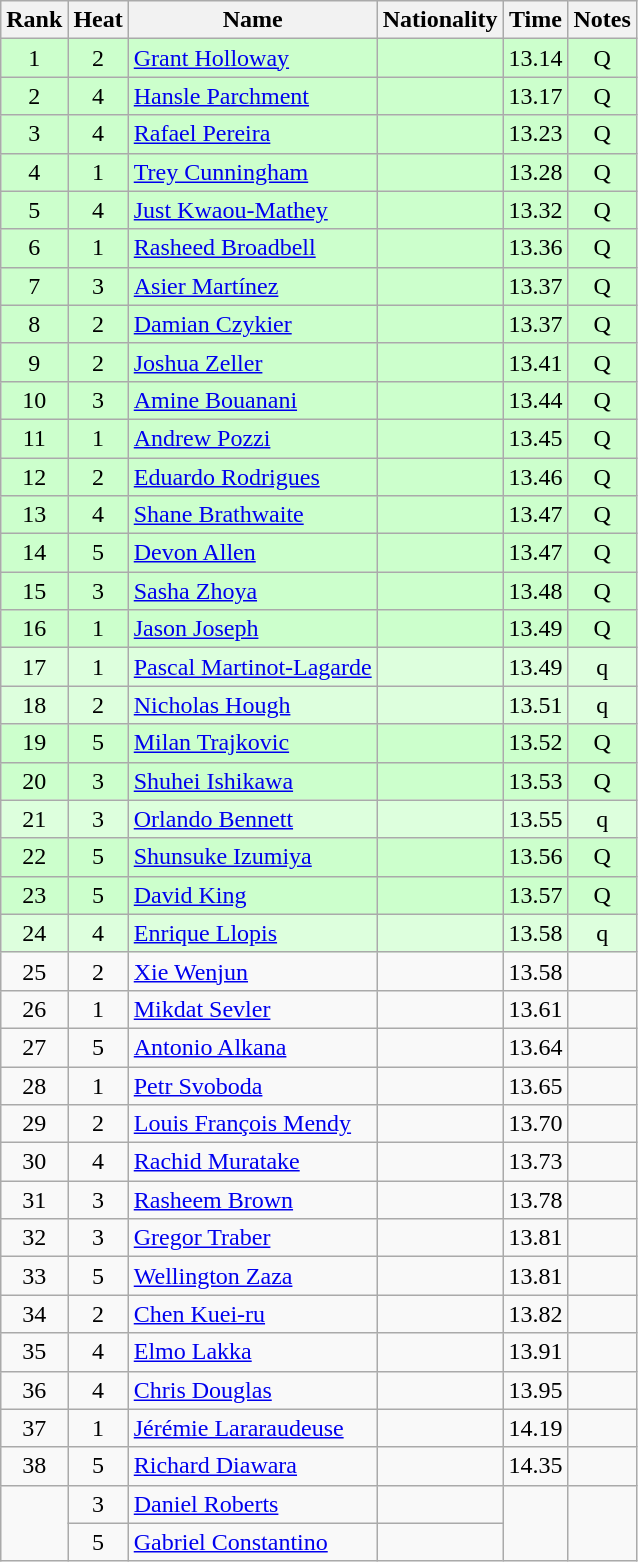<table class="wikitable sortable" style="text-align:center">
<tr>
<th>Rank</th>
<th>Heat</th>
<th>Name</th>
<th>Nationality</th>
<th>Time</th>
<th>Notes</th>
</tr>
<tr bgcolor=ccffcc>
<td>1</td>
<td>2</td>
<td align=left><a href='#'>Grant Holloway</a></td>
<td align=left></td>
<td>13.14</td>
<td>Q</td>
</tr>
<tr bgcolor=ccffcc>
<td>2</td>
<td>4</td>
<td align=left><a href='#'>Hansle Parchment</a></td>
<td align=left></td>
<td>13.17</td>
<td>Q</td>
</tr>
<tr bgcolor=ccffcc>
<td>3</td>
<td>4</td>
<td align=left><a href='#'>Rafael Pereira</a></td>
<td align=left></td>
<td>13.23</td>
<td>Q</td>
</tr>
<tr bgcolor=ccffcc>
<td>4</td>
<td>1</td>
<td align=left><a href='#'>Trey Cunningham</a></td>
<td align=left></td>
<td>13.28</td>
<td>Q</td>
</tr>
<tr bgcolor=ccffcc>
<td>5</td>
<td>4</td>
<td align=left><a href='#'>Just Kwaou-Mathey</a></td>
<td align=left></td>
<td>13.32</td>
<td>Q</td>
</tr>
<tr bgcolor=ccffcc>
<td>6</td>
<td>1</td>
<td align=left><a href='#'>Rasheed Broadbell</a></td>
<td align=left></td>
<td>13.36</td>
<td>Q</td>
</tr>
<tr bgcolor=ccffcc>
<td>7</td>
<td>3</td>
<td align=left><a href='#'>Asier Martínez</a></td>
<td align=left></td>
<td>13.37</td>
<td>Q</td>
</tr>
<tr bgcolor=ccffcc>
<td>8</td>
<td>2</td>
<td align=left><a href='#'>Damian Czykier</a></td>
<td align=left></td>
<td>13.37</td>
<td>Q</td>
</tr>
<tr bgcolor=ccffcc>
<td>9</td>
<td>2</td>
<td align=left><a href='#'>Joshua Zeller</a></td>
<td align=left></td>
<td>13.41</td>
<td>Q</td>
</tr>
<tr bgcolor=ccffcc>
<td>10</td>
<td>3</td>
<td align=left><a href='#'>Amine Bouanani</a></td>
<td align=left></td>
<td>13.44</td>
<td>Q</td>
</tr>
<tr bgcolor=ccffcc>
<td>11</td>
<td>1</td>
<td align=left><a href='#'>Andrew Pozzi</a></td>
<td align=left></td>
<td>13.45</td>
<td>Q</td>
</tr>
<tr bgcolor=ccffcc>
<td>12</td>
<td>2</td>
<td align=left><a href='#'>Eduardo Rodrigues</a></td>
<td align=left></td>
<td>13.46</td>
<td>Q</td>
</tr>
<tr bgcolor=ccffcc>
<td>13</td>
<td>4</td>
<td align=left><a href='#'>Shane Brathwaite</a></td>
<td align=left></td>
<td>13.47</td>
<td>Q</td>
</tr>
<tr bgcolor=ccffcc>
<td>14</td>
<td>5</td>
<td align=left><a href='#'>Devon Allen</a></td>
<td align=left></td>
<td>13.47</td>
<td>Q</td>
</tr>
<tr bgcolor=ccffcc>
<td>15</td>
<td>3</td>
<td align=left><a href='#'>Sasha Zhoya</a></td>
<td align=left></td>
<td>13.48</td>
<td>Q</td>
</tr>
<tr bgcolor=ccffcc>
<td>16</td>
<td>1</td>
<td align=left><a href='#'>Jason Joseph</a></td>
<td align=left></td>
<td>13.49</td>
<td>Q</td>
</tr>
<tr bgcolor=ddffdd>
<td>17</td>
<td>1</td>
<td align=left><a href='#'>Pascal Martinot-Lagarde</a></td>
<td align=left></td>
<td>13.49</td>
<td>q</td>
</tr>
<tr bgcolor=ddffdd>
<td>18</td>
<td>2</td>
<td align=left><a href='#'>Nicholas Hough</a></td>
<td align=left></td>
<td>13.51</td>
<td>q</td>
</tr>
<tr bgcolor=ccffcc>
<td>19</td>
<td>5</td>
<td align=left><a href='#'>Milan Trajkovic</a></td>
<td align=left></td>
<td>13.52</td>
<td>Q</td>
</tr>
<tr bgcolor=ccffcc>
<td>20</td>
<td>3</td>
<td align=left><a href='#'>Shuhei Ishikawa</a></td>
<td align=left></td>
<td>13.53</td>
<td>Q</td>
</tr>
<tr bgcolor=ddffdd>
<td>21</td>
<td>3</td>
<td align=left><a href='#'>Orlando Bennett</a></td>
<td align=left></td>
<td>13.55</td>
<td>q</td>
</tr>
<tr bgcolor=ccffcc>
<td>22</td>
<td>5</td>
<td align=left><a href='#'>Shunsuke Izumiya</a></td>
<td align=left></td>
<td>13.56</td>
<td>Q</td>
</tr>
<tr bgcolor=ccffcc>
<td>23</td>
<td>5</td>
<td align=left><a href='#'>David King</a></td>
<td align=left></td>
<td>13.57</td>
<td>Q</td>
</tr>
<tr bgcolor=ddffdd>
<td>24</td>
<td>4</td>
<td align=left><a href='#'>Enrique Llopis</a></td>
<td align=left></td>
<td>13.58</td>
<td>q</td>
</tr>
<tr>
<td>25</td>
<td>2</td>
<td align=left><a href='#'>Xie Wenjun</a></td>
<td align=left></td>
<td>13.58</td>
<td></td>
</tr>
<tr>
<td>26</td>
<td>1</td>
<td align=left><a href='#'>Mikdat Sevler</a></td>
<td align=left></td>
<td>13.61</td>
<td></td>
</tr>
<tr>
<td>27</td>
<td>5</td>
<td align=left><a href='#'>Antonio Alkana</a></td>
<td align=left></td>
<td>13.64</td>
<td></td>
</tr>
<tr>
<td>28</td>
<td>1</td>
<td align=left><a href='#'>Petr Svoboda</a></td>
<td align=left></td>
<td>13.65</td>
<td></td>
</tr>
<tr>
<td>29</td>
<td>2</td>
<td align=left><a href='#'>Louis François Mendy</a></td>
<td align=left></td>
<td>13.70</td>
<td></td>
</tr>
<tr>
<td>30</td>
<td>4</td>
<td align=left><a href='#'>Rachid Muratake</a></td>
<td align=left></td>
<td>13.73</td>
<td></td>
</tr>
<tr>
<td>31</td>
<td>3</td>
<td align=left><a href='#'>Rasheem Brown</a></td>
<td align=left></td>
<td>13.78</td>
<td></td>
</tr>
<tr>
<td>32</td>
<td>3</td>
<td align=left><a href='#'>Gregor Traber</a></td>
<td align=left></td>
<td>13.81</td>
<td></td>
</tr>
<tr>
<td>33</td>
<td>5</td>
<td align=left><a href='#'>Wellington Zaza</a></td>
<td align=left></td>
<td>13.81</td>
<td></td>
</tr>
<tr>
<td>34</td>
<td>2</td>
<td align=left><a href='#'>Chen Kuei-ru</a></td>
<td align=left></td>
<td>13.82</td>
<td></td>
</tr>
<tr>
<td>35</td>
<td>4</td>
<td align=left><a href='#'>Elmo Lakka</a></td>
<td align=left></td>
<td>13.91</td>
<td></td>
</tr>
<tr>
<td>36</td>
<td>4</td>
<td align=left><a href='#'>Chris Douglas</a></td>
<td align=left></td>
<td>13.95</td>
<td></td>
</tr>
<tr>
<td>37</td>
<td>1</td>
<td align=left><a href='#'>Jérémie Lararaudeuse</a></td>
<td align=left></td>
<td>14.19</td>
<td></td>
</tr>
<tr>
<td>38</td>
<td>5</td>
<td align=left><a href='#'>Richard Diawara</a></td>
<td align=left></td>
<td>14.35</td>
<td></td>
</tr>
<tr>
<td rowspan=5></td>
<td>3</td>
<td align=left><a href='#'>Daniel Roberts</a></td>
<td align=left></td>
<td rowspan=2></td>
<td rowspan=2></td>
</tr>
<tr>
<td>5</td>
<td align=left><a href='#'>Gabriel Constantino</a></td>
<td align=left></td>
</tr>
</table>
